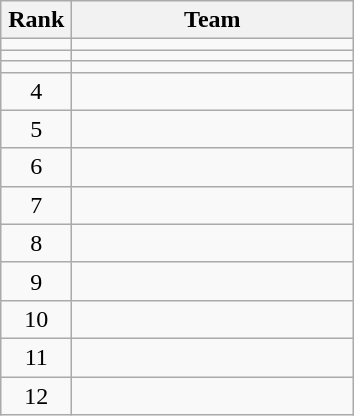<table class="wikitable" style="text-align: center;">
<tr>
<th width=40>Rank</th>
<th width=180>Team</th>
</tr>
<tr>
<td></td>
<td align=left></td>
</tr>
<tr>
<td></td>
<td align=left></td>
</tr>
<tr>
<td></td>
<td align=left></td>
</tr>
<tr>
<td>4</td>
<td align=left></td>
</tr>
<tr>
<td>5</td>
<td align=left></td>
</tr>
<tr>
<td>6</td>
<td align=left></td>
</tr>
<tr>
<td>7</td>
<td align=left></td>
</tr>
<tr>
<td>8</td>
<td align=left></td>
</tr>
<tr>
<td>9</td>
<td align=left></td>
</tr>
<tr>
<td>10</td>
<td align=left></td>
</tr>
<tr>
<td>11</td>
<td align=left></td>
</tr>
<tr>
<td>12</td>
<td align=left></td>
</tr>
</table>
